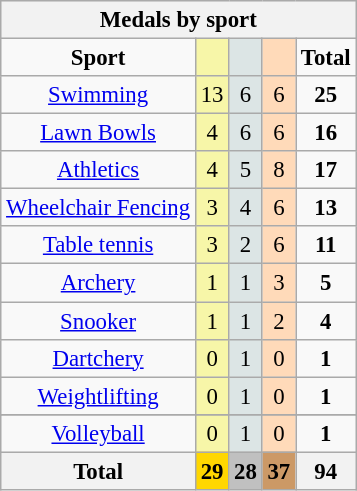<table class="wikitable" style="font-size:95%">
<tr style="background:#efefef;">
<th colspan=5>Medals by sport</th>
</tr>
<tr style="text-align:center;">
<td><strong>Sport</strong></td>
<td bgcolor=#f7f6a8></td>
<td bgcolor=#dce5e5></td>
<td bgcolor=#ffdab9></td>
<td><strong>Total</strong></td>
</tr>
<tr style="text-align:center;">
<td><a href='#'>Swimming</a></td>
<td style="background:#F7F6A8;">13</td>
<td style="background:#DCE5E5;">6</td>
<td style="background:#FFDAB9;">6</td>
<td><strong>25</strong></td>
</tr>
<tr style="text-align:center;">
<td><a href='#'>Lawn Bowls</a></td>
<td style="background:#F7F6A8;">4</td>
<td style="background:#DCE5E5;">6</td>
<td style="background:#FFDAB9;">6</td>
<td><strong>16</strong></td>
</tr>
<tr style="text-align:center;">
<td><a href='#'>Athletics</a></td>
<td style="background:#F7F6A8;">4</td>
<td style="background:#DCE5E5;">5</td>
<td style="background:#FFDAB9;">8</td>
<td><strong>17</strong></td>
</tr>
<tr style="text-align:center;">
<td><a href='#'>Wheelchair Fencing</a></td>
<td style="background:#F7F6A8;">3</td>
<td style="background:#DCE5E5;">4</td>
<td style="background:#FFDAB9;">6</td>
<td><strong>13</strong></td>
</tr>
<tr style="text-align:center;">
<td><a href='#'>Table tennis</a></td>
<td style="background:#F7F6A8;">3</td>
<td style="background:#DCE5E5;">2</td>
<td style="background:#FFDAB9;">6</td>
<td><strong>11</strong></td>
</tr>
<tr style="text-align:center;">
<td><a href='#'>Archery</a></td>
<td style="background:#F7F6A8;">1</td>
<td style="background:#DCE5E5;">1</td>
<td style="background:#FFDAB9;">3</td>
<td><strong>5</strong></td>
</tr>
<tr style="text-align:center;">
<td><a href='#'>Snooker</a></td>
<td style="background:#F7F6A8;">1</td>
<td style="background:#DCE5E5;">1</td>
<td style="background:#FFDAB9;">2</td>
<td><strong>4</strong></td>
</tr>
<tr style="text-align:center;">
<td><a href='#'>Dartchery</a></td>
<td style="background:#F7F6A8;">0</td>
<td style="background:#DCE5E5;">1</td>
<td style="background:#FFDAB9;">0</td>
<td><strong>1</strong></td>
</tr>
<tr style="text-align:center;">
<td><a href='#'>Weightlifting</a></td>
<td style="background:#F7F6A8;">0</td>
<td style="background:#DCE5E5;">1</td>
<td style="background:#FFDAB9;">0</td>
<td><strong>1</strong></td>
</tr>
<tr>
</tr>
<tr style="text-align:center;">
<td><a href='#'>Volleyball</a></td>
<td style="background:#F7F6A8;">0</td>
<td style="background:#DCE5E5;">1</td>
<td style="background:#FFDAB9;">0</td>
<td><strong>1</strong></td>
</tr>
<tr>
<th>Total</th>
<th style="background:gold;">29</th>
<th style="background:silver;">28</th>
<th style="background:#c96;">37</th>
<th>94</th>
</tr>
</table>
